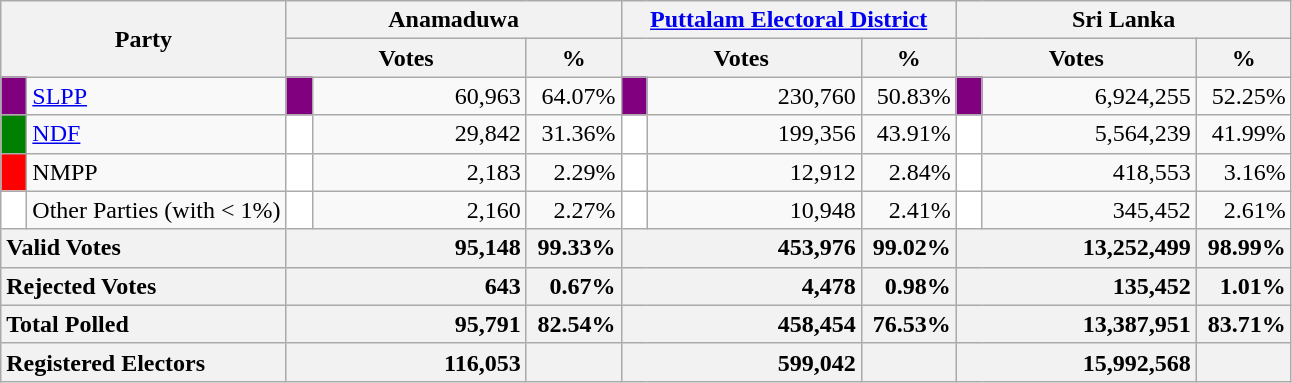<table class="wikitable">
<tr>
<th colspan="2" width="144px"rowspan="2">Party</th>
<th colspan="3" width="216px">Anamaduwa</th>
<th colspan="3" width="216px"><a href='#'>Puttalam Electoral District</a></th>
<th colspan="3" width="216px">Sri Lanka</th>
</tr>
<tr>
<th colspan="2" width="144px">Votes</th>
<th>%</th>
<th colspan="2" width="144px">Votes</th>
<th>%</th>
<th colspan="2" width="144px">Votes</th>
<th>%</th>
</tr>
<tr>
<td style="background-color:purple;" width="10px"></td>
<td style="text-align:left;"><a href='#'>SLPP</a></td>
<td style="background-color:purple;" width="10px"></td>
<td style="text-align:right;">60,963</td>
<td style="text-align:right;">64.07%</td>
<td style="background-color:purple;" width="10px"></td>
<td style="text-align:right;">230,760</td>
<td style="text-align:right;">50.83%</td>
<td style="background-color:purple;" width="10px"></td>
<td style="text-align:right;">6,924,255</td>
<td style="text-align:right;">52.25%</td>
</tr>
<tr>
<td style="background-color:green;" width="10px"></td>
<td style="text-align:left;"><a href='#'>NDF</a></td>
<td style="background-color:white;" width="10px"></td>
<td style="text-align:right;">29,842</td>
<td style="text-align:right;">31.36%</td>
<td style="background-color:white;" width="10px"></td>
<td style="text-align:right;">199,356</td>
<td style="text-align:right;">43.91%</td>
<td style="background-color:white;" width="10px"></td>
<td style="text-align:right;">5,564,239</td>
<td style="text-align:right;">41.99%</td>
</tr>
<tr>
<td style="background-color:red;" width="10px"></td>
<td style="text-align:left;">NMPP</td>
<td style="background-color:white;" width="10px"></td>
<td style="text-align:right;">2,183</td>
<td style="text-align:right;">2.29%</td>
<td style="background-color:white;" width="10px"></td>
<td style="text-align:right;">12,912</td>
<td style="text-align:right;">2.84%</td>
<td style="background-color:white;" width="10px"></td>
<td style="text-align:right;">418,553</td>
<td style="text-align:right;">3.16%</td>
</tr>
<tr>
<td style="background-color:white;" width="10px"></td>
<td style="text-align:left;">Other Parties (with < 1%)</td>
<td style="background-color:white;" width="10px"></td>
<td style="text-align:right;">2,160</td>
<td style="text-align:right;">2.27%</td>
<td style="background-color:white;" width="10px"></td>
<td style="text-align:right;">10,948</td>
<td style="text-align:right;">2.41%</td>
<td style="background-color:white;" width="10px"></td>
<td style="text-align:right;">345,452</td>
<td style="text-align:right;">2.61%</td>
</tr>
<tr>
<th colspan="2" width="144px"style="text-align:left;">Valid Votes</th>
<th style="text-align:right;"colspan="2" width="144px">95,148</th>
<th style="text-align:right;">99.33%</th>
<th style="text-align:right;"colspan="2" width="144px">453,976</th>
<th style="text-align:right;">99.02%</th>
<th style="text-align:right;"colspan="2" width="144px">13,252,499</th>
<th style="text-align:right;">98.99%</th>
</tr>
<tr>
<th colspan="2" width="144px"style="text-align:left;">Rejected Votes</th>
<th style="text-align:right;"colspan="2" width="144px">643</th>
<th style="text-align:right;">0.67%</th>
<th style="text-align:right;"colspan="2" width="144px">4,478</th>
<th style="text-align:right;">0.98%</th>
<th style="text-align:right;"colspan="2" width="144px">135,452</th>
<th style="text-align:right;">1.01%</th>
</tr>
<tr>
<th colspan="2" width="144px"style="text-align:left;">Total Polled</th>
<th style="text-align:right;"colspan="2" width="144px">95,791</th>
<th style="text-align:right;">82.54%</th>
<th style="text-align:right;"colspan="2" width="144px">458,454</th>
<th style="text-align:right;">76.53%</th>
<th style="text-align:right;"colspan="2" width="144px">13,387,951</th>
<th style="text-align:right;">83.71%</th>
</tr>
<tr>
<th colspan="2" width="144px"style="text-align:left;">Registered Electors</th>
<th style="text-align:right;"colspan="2" width="144px">116,053</th>
<th></th>
<th style="text-align:right;"colspan="2" width="144px">599,042</th>
<th></th>
<th style="text-align:right;"colspan="2" width="144px">15,992,568</th>
<th></th>
</tr>
</table>
